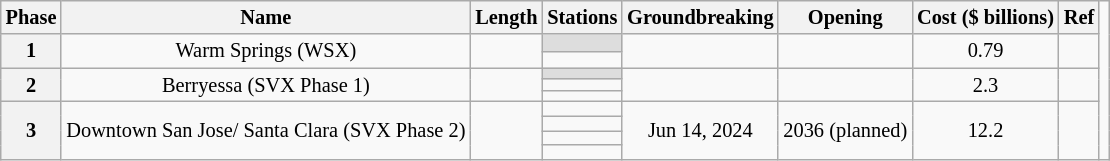<table class="wikitable" style="font-size:85%;text-align:center;">
<tr>
<th>Phase</th>
<th>Name</th>
<th>Length</th>
<th>Stations</th>
<th>Groundbreaking</th>
<th>Opening</th>
<th>Cost ($ billions)</th>
<th class="unsortable">Ref</th>
<td rowspan=10></td>
</tr>
<tr>
<th rowspan=2>1</th>
<td rowspan=2>Warm Springs (WSX)</td>
<td rowspan=2></td>
<td style="background:#ddd;"></td>
<td rowspan=2></td>
<td rowspan=2></td>
<td rowspan=2>0.79</td>
<td rowspan=2><br></td>
</tr>
<tr>
<td></td>
</tr>
<tr>
<th rowspan=3>2</th>
<td rowspan=3>Berryessa (SVX Phase 1)</td>
<td rowspan=3></td>
<td style="background:#ddd;"></td>
<td rowspan=3></td>
<td rowspan=3></td>
<td rowspan=3>2.3</td>
<td rowspan=3></td>
</tr>
<tr>
<td></td>
</tr>
<tr>
<td></td>
</tr>
<tr>
<th rowspan=4>3</th>
<td rowspan=4>Downtown San Jose/ Santa Clara (SVX Phase 2)</td>
<td rowspan=4></td>
<td></td>
<td rowspan=4>Jun 14, 2024</td>
<td rowspan="4">2036 (planned)</td>
<td rowspan="4">12.2</td>
<td rowspan=4><br><br></td>
</tr>
<tr>
<td></td>
</tr>
<tr>
<td></td>
</tr>
<tr>
<td></td>
</tr>
</table>
